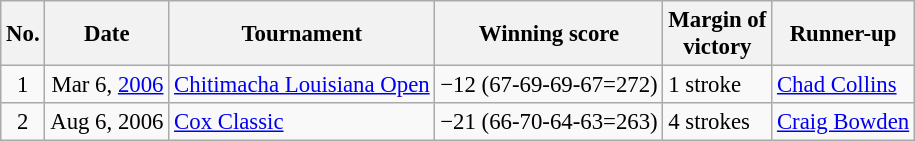<table class="wikitable" style="font-size:95%;">
<tr>
<th>No.</th>
<th>Date</th>
<th>Tournament</th>
<th>Winning score</th>
<th>Margin of<br>victory</th>
<th>Runner-up</th>
</tr>
<tr>
<td align=center>1</td>
<td align=right>Mar 6, <a href='#'>2006</a></td>
<td><a href='#'>Chitimacha Louisiana Open</a></td>
<td>−12 (67-69-69-67=272)</td>
<td>1 stroke</td>
<td> <a href='#'>Chad Collins</a></td>
</tr>
<tr>
<td align=center>2</td>
<td align=right>Aug 6, 2006</td>
<td><a href='#'>Cox Classic</a></td>
<td>−21 (66-70-64-63=263)</td>
<td>4 strokes</td>
<td> <a href='#'>Craig Bowden</a></td>
</tr>
</table>
